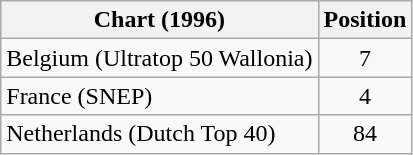<table class="wikitable sortable">
<tr>
<th>Chart (1996)</th>
<th>Position</th>
</tr>
<tr>
<td>Belgium (Ultratop 50 Wallonia)</td>
<td align="center">7</td>
</tr>
<tr>
<td>France (SNEP)</td>
<td align="center">4</td>
</tr>
<tr>
<td>Netherlands (Dutch Top 40)</td>
<td align="center">84</td>
</tr>
</table>
